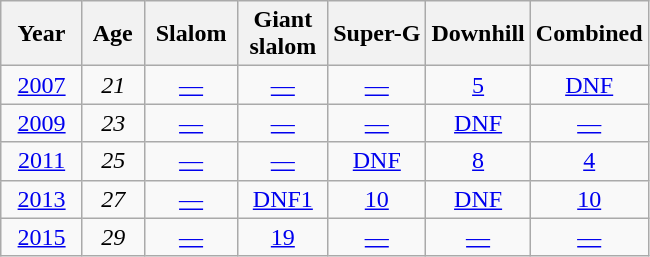<table class=wikitable style="text-align:center">
<tr>
<th>  Year  </th>
<th> Age </th>
<th> Slalom </th>
<th>Giant<br> slalom </th>
<th>Super-G</th>
<th>Downhill</th>
<th>Combined</th>
</tr>
<tr>
<td><a href='#'>2007</a></td>
<td><em>21</em></td>
<td><a href='#'>—</a></td>
<td><a href='#'>—</a></td>
<td><a href='#'>—</a></td>
<td><a href='#'>5</a></td>
<td><a href='#'>DNF</a></td>
</tr>
<tr>
<td><a href='#'>2009</a></td>
<td><em>23</em></td>
<td><a href='#'>—</a></td>
<td><a href='#'>—</a></td>
<td><a href='#'>—</a></td>
<td><a href='#'>DNF</a></td>
<td><a href='#'>—</a></td>
</tr>
<tr>
<td><a href='#'>2011</a></td>
<td><em>25</em></td>
<td><a href='#'>—</a></td>
<td><a href='#'>—</a></td>
<td><a href='#'>DNF</a></td>
<td><a href='#'>8</a></td>
<td><a href='#'>4</a></td>
</tr>
<tr>
<td><a href='#'>2013</a></td>
<td><em>27</em></td>
<td><a href='#'>—</a></td>
<td><a href='#'>DNF1</a></td>
<td><a href='#'>10</a></td>
<td><a href='#'>DNF</a></td>
<td><a href='#'>10</a></td>
</tr>
<tr>
<td><a href='#'>2015</a></td>
<td><em>29</em></td>
<td><a href='#'>—</a></td>
<td><a href='#'>19</a></td>
<td><a href='#'>—</a></td>
<td><a href='#'>—</a></td>
<td><a href='#'>—</a></td>
</tr>
</table>
